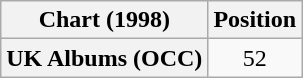<table class="wikitable plainrowheaders" style="text-align:center">
<tr>
<th scope="col">Chart (1998)</th>
<th scope="col">Position</th>
</tr>
<tr>
<th scope="row">UK Albums (OCC)</th>
<td>52</td>
</tr>
</table>
